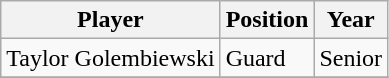<table class="wikitable" border="1">
<tr align=center>
<th style= >Player</th>
<th style= >Position</th>
<th style= >Year</th>
</tr>
<tr>
<td>Taylor Golembiewski</td>
<td>Guard</td>
<td>Senior</td>
</tr>
<tr>
</tr>
</table>
